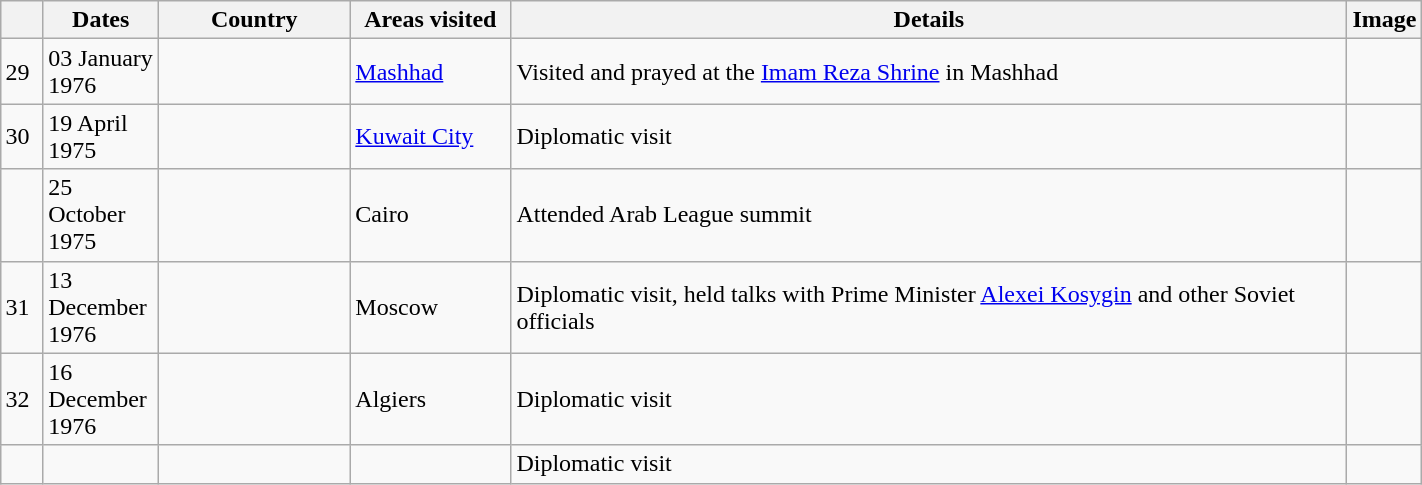<table class="wikitable sortable" border="1" style="margin: 1em auto 1em auto">
<tr>
<th style="width: 3%;"></th>
<th width="70">Dates</th>
<th width="120">Country</th>
<th width="100">Areas visited</th>
<th width="550">Details</th>
<th>Image</th>
</tr>
<tr>
<td>29</td>
<td>03 January 1976</td>
<td></td>
<td><a href='#'>Mashhad</a></td>
<td>Visited and prayed at the <a href='#'>Imam Reza Shrine</a> in Mashhad</td>
<td></td>
</tr>
<tr>
<td>30</td>
<td>19 April 1975</td>
<td></td>
<td><a href='#'>Kuwait City</a></td>
<td>Diplomatic visit</td>
<td></td>
</tr>
<tr>
<td></td>
<td>25 October 1975</td>
<td></td>
<td>Cairo</td>
<td>Attended Arab League summit</td>
<td></td>
</tr>
<tr>
<td>31</td>
<td>13 December 1976</td>
<td></td>
<td>Moscow</td>
<td>Diplomatic visit, held talks with Prime Minister <a href='#'>Alexei Kosygin</a> and other Soviet officials</td>
<td></td>
</tr>
<tr>
<td>32</td>
<td>16 December 1976</td>
<td></td>
<td>Algiers</td>
<td>Diplomatic visit</td>
<td></td>
</tr>
<tr>
<td></td>
<td></td>
<td></td>
<td></td>
<td>Diplomatic visit</td>
<td></td>
</tr>
</table>
